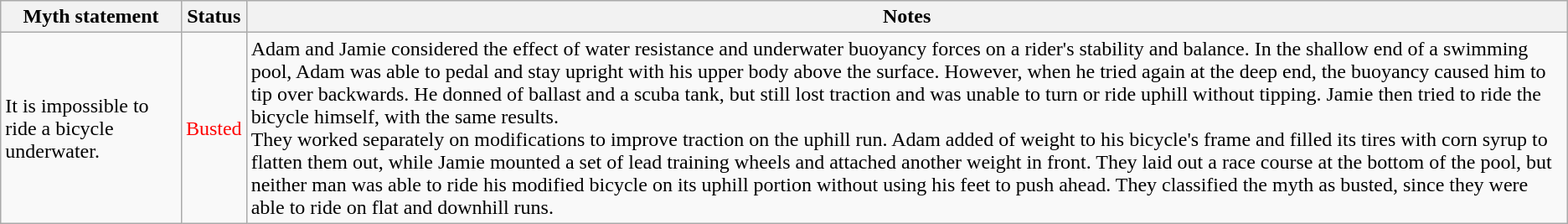<table class="wikitable plainrowheaders">
<tr>
<th>Myth statement</th>
<th>Status</th>
<th>Notes</th>
</tr>
<tr>
<td>It is impossible to ride a bicycle underwater.</td>
<td style="color:red">Busted</td>
<td>Adam and Jamie considered the effect of water resistance and underwater buoyancy forces on a rider's stability and balance. In the shallow end of a swimming pool, Adam was able to pedal and stay upright with his upper body above the surface. However, when he tried again at the deep end, the buoyancy caused him to tip over backwards. He donned  of ballast and a scuba tank, but still lost traction and was unable to turn or ride uphill without tipping. Jamie then tried to ride the bicycle himself, with the same results.<br>They worked separately on modifications to improve traction on the uphill run. Adam added   of weight to his bicycle's frame and filled its tires with corn syrup to flatten them out, while Jamie mounted a   set of lead training wheels and attached another  weight in front. They laid out a race course at the bottom of the pool, but neither man was able to ride his modified bicycle on its uphill portion without using his feet to push ahead. They classified the myth as busted, since they were able to ride on flat and downhill runs.</td>
</tr>
</table>
